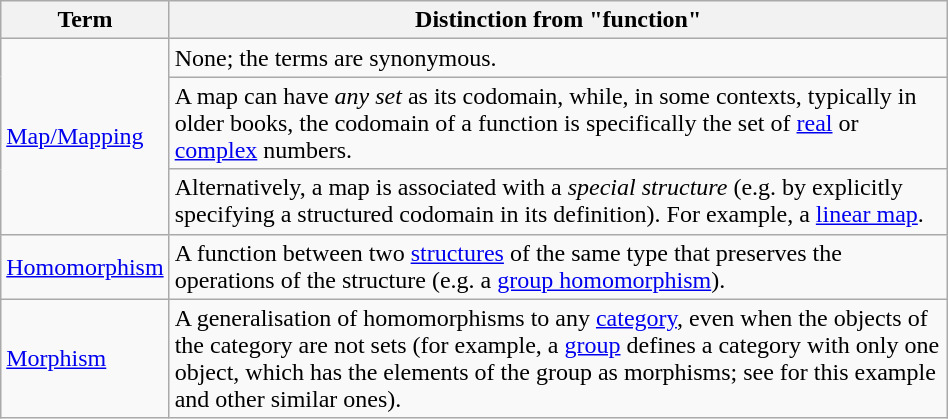<table class="wikitable floatright" style= "width: 50%">
<tr>
<th>Term</th>
<th>Distinction from "function"</th>
</tr>
<tr>
<td rowspan="3"><a href='#'>Map/Mapping</a></td>
<td>None; the terms are synonymous.</td>
</tr>
<tr>
<td>A map can have <em>any set</em> as its codomain, while, in some contexts, typically in older books, the codomain of a function is specifically the set of <a href='#'>real</a> or <a href='#'>complex</a> numbers.</td>
</tr>
<tr>
<td>Alternatively, a map is associated with a <em>special structure</em> (e.g. by explicitly specifying a structured codomain in its definition). For example, a <a href='#'>linear map</a>.</td>
</tr>
<tr>
<td><a href='#'>Homomorphism</a></td>
<td>A function between two <a href='#'>structures</a> of the same type that preserves the operations of the structure (e.g. a <a href='#'>group homomorphism</a>).</td>
</tr>
<tr>
<td><a href='#'>Morphism</a></td>
<td>A generalisation of homomorphisms to any <a href='#'>category</a>, even when the objects of the category are not sets (for example, a <a href='#'>group</a> defines a category with only one object, which has the elements of the group as morphisms; see  for this example and other similar ones).</td>
</tr>
</table>
